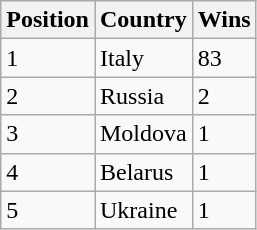<table class="wikitable">
<tr>
<th>Position</th>
<th>Country</th>
<th>Wins</th>
</tr>
<tr>
<td>1</td>
<td> Italy</td>
<td>83</td>
</tr>
<tr>
<td>2</td>
<td> Russia</td>
<td>2</td>
</tr>
<tr>
<td>3</td>
<td> Moldova</td>
<td>1</td>
</tr>
<tr>
<td>4</td>
<td> Belarus</td>
<td>1</td>
</tr>
<tr>
<td>5</td>
<td> Ukraine</td>
<td>1</td>
</tr>
</table>
